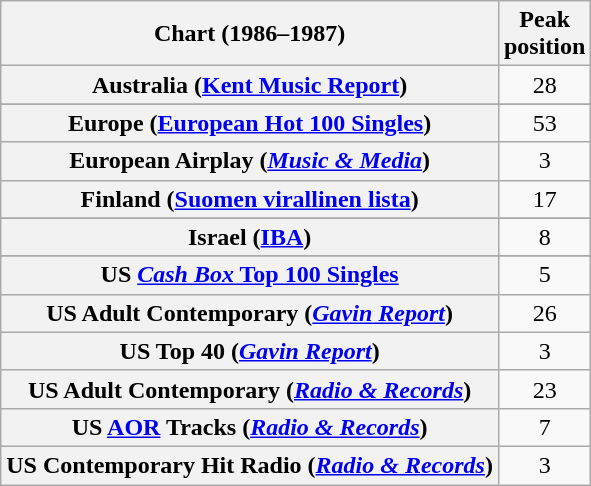<table class="wikitable sortable plainrowheaders" style="text-align:center">
<tr>
<th>Chart (1986–1987)</th>
<th>Peak<br>position</th>
</tr>
<tr>
<th scope="row">Australia (<a href='#'>Kent Music Report</a>)</th>
<td align="center">28</td>
</tr>
<tr>
</tr>
<tr>
</tr>
<tr>
</tr>
<tr>
<th scope="row">Europe (<a href='#'>European Hot 100 Singles</a>)</th>
<td>53</td>
</tr>
<tr>
<th scope="row">European Airplay (<em><a href='#'>Music & Media</a></em>)</th>
<td>3</td>
</tr>
<tr>
<th scope="row">Finland (<a href='#'>Suomen virallinen lista</a>)</th>
<td>17</td>
</tr>
<tr>
</tr>
<tr>
<th scope="row">Israel (<a href='#'>IBA</a>)</th>
<td>8</td>
</tr>
<tr>
</tr>
<tr>
</tr>
<tr>
</tr>
<tr>
</tr>
<tr>
</tr>
<tr>
</tr>
<tr>
<th scope="row">US <a href='#'><em>Cash Box</em> Top 100 Singles</a></th>
<td>5</td>
</tr>
<tr>
<th scope="row">US Adult Contemporary (<em><a href='#'>Gavin Report</a></em>)</th>
<td>26</td>
</tr>
<tr>
<th scope="row">US Top 40 (<em><a href='#'>Gavin Report</a></em>)</th>
<td>3</td>
</tr>
<tr>
<th scope="row">US Adult Contemporary (<em><a href='#'>Radio & Records</a></em>)</th>
<td>23</td>
</tr>
<tr>
<th scope="row">US <a href='#'>AOR</a> Tracks (<em><a href='#'>Radio & Records</a></em>)</th>
<td>7</td>
</tr>
<tr>
<th scope="row">US Contemporary Hit Radio (<em><a href='#'>Radio & Records</a></em>)</th>
<td align="center">3</td>
</tr>
</table>
